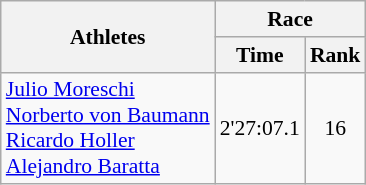<table class="wikitable" border="1" style="font-size:90%">
<tr>
<th rowspan=2>Athletes</th>
<th colspan=2>Race</th>
</tr>
<tr>
<th>Time</th>
<th>Rank</th>
</tr>
<tr>
<td><a href='#'>Julio Moreschi</a><br><a href='#'>Norberto von Baumann</a><br><a href='#'>Ricardo Holler</a><br><a href='#'>Alejandro Baratta</a></td>
<td align=center>2'27:07.1</td>
<td align=center>16</td>
</tr>
</table>
